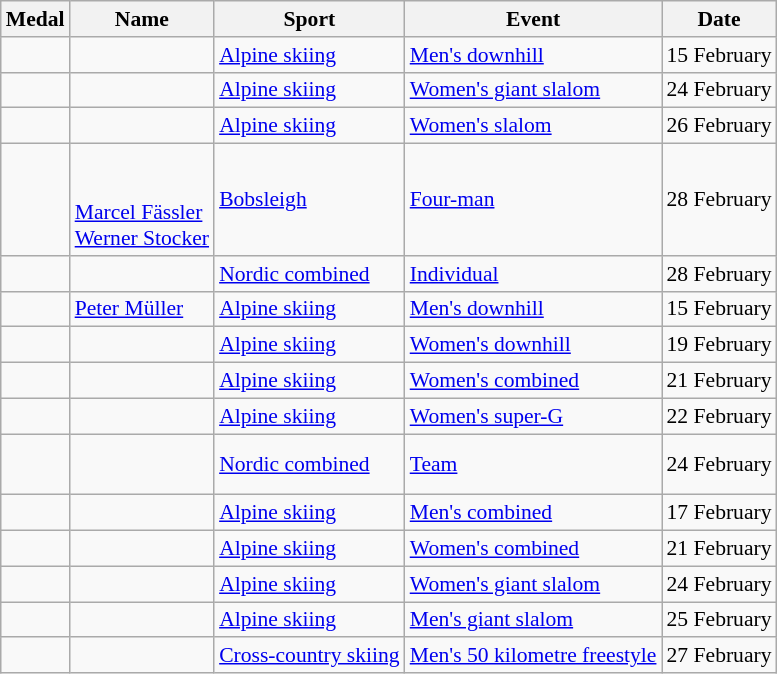<table class="wikitable sortable" style="font-size:90%">
<tr>
<th>Medal</th>
<th>Name</th>
<th>Sport</th>
<th>Event</th>
<th>Date</th>
</tr>
<tr>
<td></td>
<td></td>
<td><a href='#'>Alpine skiing</a></td>
<td><a href='#'>Men's downhill</a></td>
<td>15 February</td>
</tr>
<tr>
<td></td>
<td></td>
<td><a href='#'>Alpine skiing</a></td>
<td><a href='#'>Women's giant slalom</a></td>
<td>24 February</td>
</tr>
<tr>
<td></td>
<td></td>
<td><a href='#'>Alpine skiing</a></td>
<td><a href='#'>Women's slalom</a></td>
<td>26 February</td>
</tr>
<tr>
<td></td>
<td> <br>  <br> <a href='#'>Marcel Fässler</a> <br> <a href='#'>Werner Stocker</a></td>
<td><a href='#'>Bobsleigh</a></td>
<td><a href='#'>Four-man</a></td>
<td>28 February</td>
</tr>
<tr>
<td></td>
<td></td>
<td><a href='#'>Nordic combined</a></td>
<td><a href='#'>Individual</a></td>
<td>28 February</td>
</tr>
<tr>
<td></td>
<td><a href='#'>Peter Müller</a></td>
<td><a href='#'>Alpine skiing</a></td>
<td><a href='#'>Men's downhill</a></td>
<td>15 February</td>
</tr>
<tr>
<td></td>
<td></td>
<td><a href='#'>Alpine skiing</a></td>
<td><a href='#'>Women's downhill</a></td>
<td>19 February</td>
</tr>
<tr>
<td></td>
<td></td>
<td><a href='#'>Alpine skiing</a></td>
<td><a href='#'>Women's combined</a></td>
<td>21 February</td>
</tr>
<tr>
<td></td>
<td></td>
<td><a href='#'>Alpine skiing</a></td>
<td><a href='#'>Women's super-G</a></td>
<td>22 February</td>
</tr>
<tr>
<td></td>
<td> <br>  <br> </td>
<td><a href='#'>Nordic combined</a></td>
<td><a href='#'>Team</a></td>
<td>24 February</td>
</tr>
<tr>
<td></td>
<td></td>
<td><a href='#'>Alpine skiing</a></td>
<td><a href='#'>Men's combined</a></td>
<td>17 February</td>
</tr>
<tr>
<td></td>
<td></td>
<td><a href='#'>Alpine skiing</a></td>
<td><a href='#'>Women's combined</a></td>
<td>21 February</td>
</tr>
<tr>
<td></td>
<td></td>
<td><a href='#'>Alpine skiing</a></td>
<td><a href='#'>Women's giant slalom</a></td>
<td>24 February</td>
</tr>
<tr>
<td></td>
<td></td>
<td><a href='#'>Alpine skiing</a></td>
<td><a href='#'>Men's giant slalom</a></td>
<td>25 February</td>
</tr>
<tr>
<td></td>
<td></td>
<td><a href='#'>Cross-country skiing</a></td>
<td><a href='#'>Men's 50 kilometre freestyle</a></td>
<td>27 February</td>
</tr>
</table>
